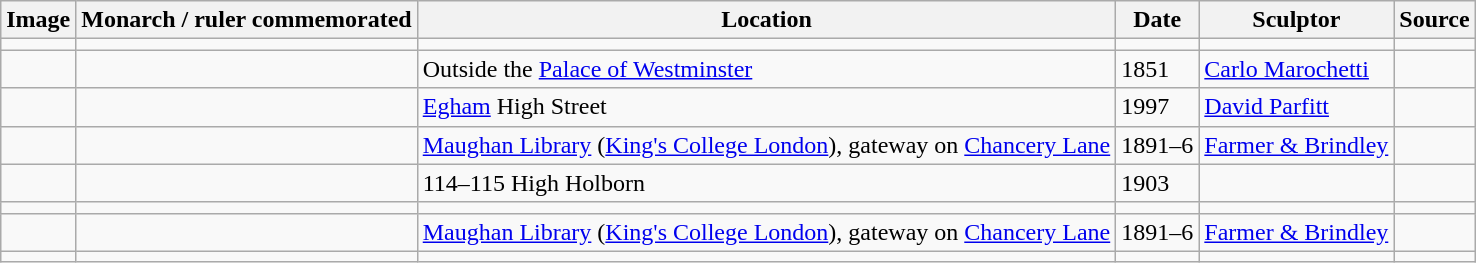<table class="wikitable sortable">
<tr>
<th>Image</th>
<th>Monarch / ruler commemorated</th>
<th>Location</th>
<th>Date</th>
<th>Sculptor</th>
<th>Source</th>
</tr>
<tr>
<td></td>
<td></td>
<td></td>
<td></td>
<td></td>
<td></td>
</tr>
<tr>
<td></td>
<td></td>
<td>Outside the <a href='#'>Palace of Westminster</a></td>
<td>1851</td>
<td><a href='#'>Carlo Marochetti</a></td>
<td></td>
</tr>
<tr>
<td></td>
<td></td>
<td><a href='#'>Egham</a> High Street</td>
<td>1997</td>
<td><a href='#'>David Parfitt</a></td>
<td></td>
</tr>
<tr>
<td></td>
<td></td>
<td><a href='#'>Maughan Library</a> (<a href='#'>King's College London</a>), gateway on <a href='#'>Chancery Lane</a></td>
<td>1891–6</td>
<td><a href='#'>Farmer & Brindley</a></td>
<td></td>
</tr>
<tr>
<td></td>
<td></td>
<td>114–115 High Holborn</td>
<td>1903</td>
<td></td>
<td></td>
</tr>
<tr>
<td></td>
<td></td>
<td></td>
<td></td>
<td></td>
<td></td>
</tr>
<tr>
<td></td>
<td></td>
<td><a href='#'>Maughan Library</a> (<a href='#'>King's College London</a>), gateway on <a href='#'>Chancery Lane</a></td>
<td>1891–6</td>
<td><a href='#'>Farmer & Brindley</a></td>
<td></td>
</tr>
<tr>
<td></td>
<td></td>
<td></td>
<td></td>
<td></td>
<td></td>
</tr>
</table>
